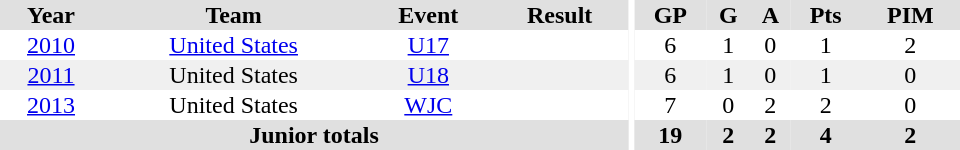<table border="0" cellpadding="1" cellspacing="0" ID="Table3" style="text-align:center; width:40em">
<tr ALIGN="center" bgcolor="#e0e0e0">
<th>Year</th>
<th>Team</th>
<th>Event</th>
<th>Result</th>
<th rowspan="99" bgcolor="#ffffff"></th>
<th>GP</th>
<th>G</th>
<th>A</th>
<th>Pts</th>
<th>PIM</th>
</tr>
<tr>
<td><a href='#'>2010</a></td>
<td><a href='#'>United States</a></td>
<td><a href='#'>U17</a></td>
<td></td>
<td>6</td>
<td>1</td>
<td>0</td>
<td>1</td>
<td>2</td>
</tr>
<tr bgcolor="#f0f0f0">
<td><a href='#'>2011</a></td>
<td>United States</td>
<td><a href='#'>U18</a></td>
<td></td>
<td>6</td>
<td>1</td>
<td>0</td>
<td>1</td>
<td>0</td>
</tr>
<tr>
<td><a href='#'>2013</a></td>
<td>United States</td>
<td><a href='#'>WJC</a></td>
<td></td>
<td>7</td>
<td>0</td>
<td>2</td>
<td>2</td>
<td>0</td>
</tr>
<tr bgcolor="#e0e0e0">
<th colspan="4">Junior totals</th>
<th>19</th>
<th>2</th>
<th>2</th>
<th>4</th>
<th>2</th>
</tr>
</table>
